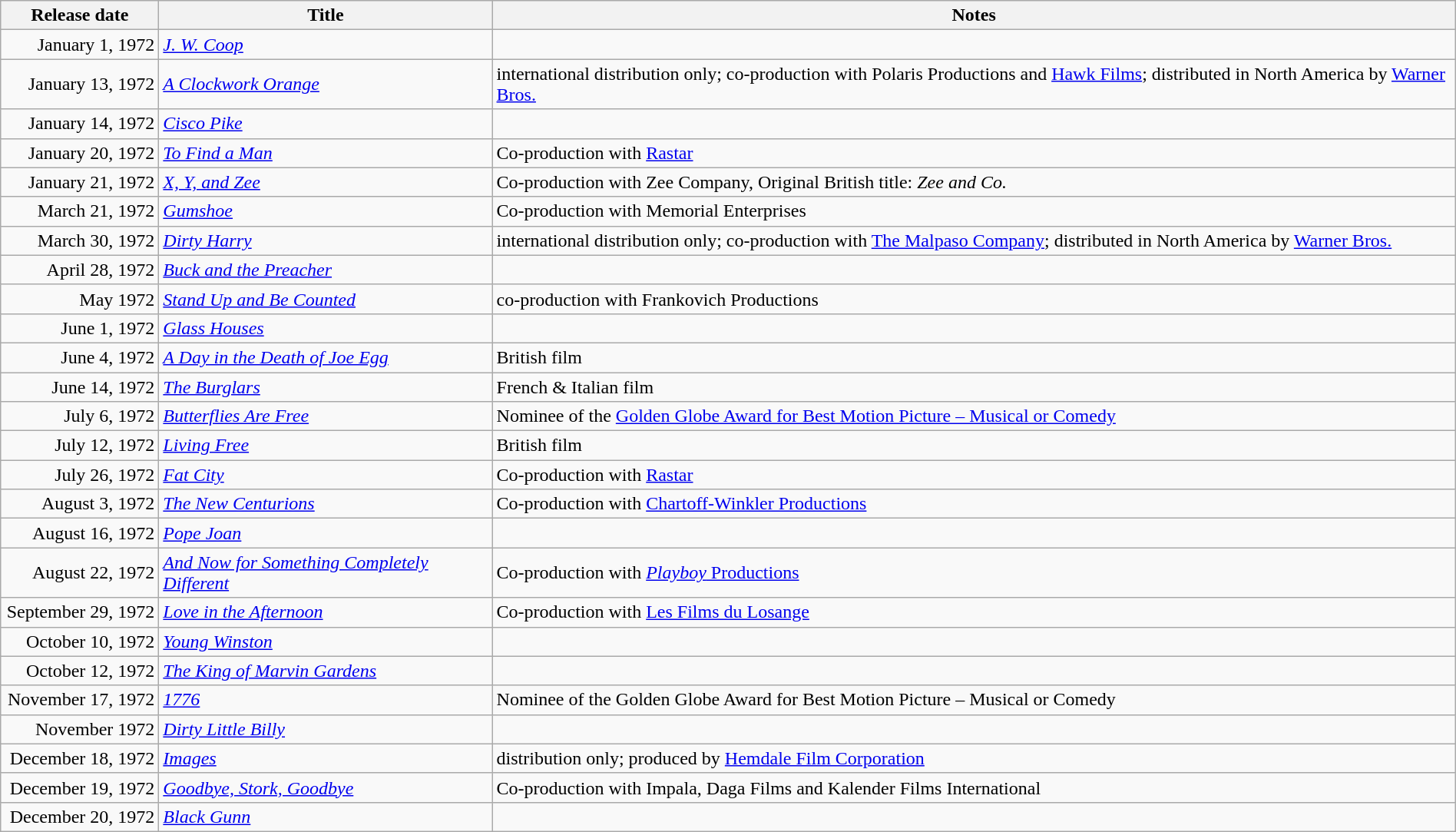<table class="wikitable sortable" style="width:100%;">
<tr>
<th scope="col" style="width:130px;">Release date</th>
<th>Title</th>
<th>Notes</th>
</tr>
<tr>
<td style="text-align:right;">January 1, 1972</td>
<td><em><a href='#'>J. W. Coop</a></em></td>
<td></td>
</tr>
<tr>
<td style="text-align:right;">January 13, 1972</td>
<td><em><a href='#'>A Clockwork Orange</a></em></td>
<td>international distribution only; co-production with Polaris Productions and <a href='#'>Hawk Films</a>; distributed in North America by <a href='#'>Warner Bros.</a></td>
</tr>
<tr>
<td style="text-align:right;">January 14, 1972</td>
<td><em><a href='#'>Cisco Pike</a></em></td>
<td></td>
</tr>
<tr>
<td style="text-align:right;">January 20, 1972</td>
<td><em><a href='#'>To Find a Man</a></em></td>
<td>Co-production with <a href='#'>Rastar</a></td>
</tr>
<tr>
<td style="text-align:right;">January 21, 1972</td>
<td><em><a href='#'>X, Y, and Zee</a></em></td>
<td>Co-production with Zee Company, Original British title: <em>Zee and Co.</em></td>
</tr>
<tr>
<td style="text-align:right;">March 21, 1972</td>
<td><em><a href='#'>Gumshoe</a></em></td>
<td>Co-production with Memorial Enterprises</td>
</tr>
<tr>
<td style="text-align:right;">March 30, 1972</td>
<td><em><a href='#'>Dirty Harry</a></em></td>
<td>international distribution only; co-production with <a href='#'>The Malpaso Company</a>; distributed in North America by <a href='#'>Warner Bros.</a></td>
</tr>
<tr>
<td style="text-align:right;">April 28, 1972</td>
<td><em><a href='#'>Buck and the Preacher</a></em></td>
<td></td>
</tr>
<tr>
<td style="text-align:right;">May 1972</td>
<td><em><a href='#'>Stand Up and Be Counted</a></em></td>
<td>co-production with Frankovich Productions</td>
</tr>
<tr>
<td style="text-align:right;">June 1, 1972</td>
<td><em><a href='#'>Glass Houses</a></em></td>
<td></td>
</tr>
<tr>
<td style="text-align:right;">June 4, 1972</td>
<td><em><a href='#'>A Day in the Death of Joe Egg</a></em></td>
<td>British film</td>
</tr>
<tr>
<td style="text-align:right;">June 14, 1972</td>
<td><em><a href='#'>The Burglars</a></em></td>
<td>French & Italian film</td>
</tr>
<tr>
<td style="text-align:right;">July 6, 1972</td>
<td><em><a href='#'>Butterflies Are Free</a></em></td>
<td>Nominee of the <a href='#'>Golden Globe Award for Best Motion Picture – Musical or Comedy</a></td>
</tr>
<tr>
<td style="text-align:right;">July 12, 1972</td>
<td><em><a href='#'>Living Free</a></em></td>
<td>British film</td>
</tr>
<tr>
<td style="text-align:right;">July 26, 1972</td>
<td><em><a href='#'>Fat City</a></em></td>
<td>Co-production with <a href='#'>Rastar</a></td>
</tr>
<tr>
<td style="text-align:right;">August 3, 1972</td>
<td><em><a href='#'>The New Centurions</a></em></td>
<td>Co-production with <a href='#'>Chartoff-Winkler Productions</a></td>
</tr>
<tr>
<td style="text-align:right;">August 16, 1972</td>
<td><em><a href='#'>Pope Joan</a></em></td>
<td></td>
</tr>
<tr>
<td style="text-align:right;">August 22, 1972</td>
<td><em><a href='#'>And Now for Something Completely Different</a></em></td>
<td>Co-production with <a href='#'><em>Playboy</em> Productions</a></td>
</tr>
<tr>
<td style="text-align:right;">September 29, 1972</td>
<td><em><a href='#'>Love in the Afternoon</a></em></td>
<td>Co-production with <a href='#'>Les Films du Losange</a></td>
</tr>
<tr>
<td style="text-align:right;">October 10, 1972</td>
<td><em><a href='#'>Young Winston</a></em></td>
<td></td>
</tr>
<tr>
<td style="text-align:right;">October 12, 1972</td>
<td><em><a href='#'>The King of Marvin Gardens</a></em></td>
<td></td>
</tr>
<tr>
<td style="text-align:right;">November 17, 1972</td>
<td><em><a href='#'>1776</a></em></td>
<td>Nominee of the Golden Globe Award for Best Motion Picture – Musical or Comedy</td>
</tr>
<tr>
<td style="text-align:right;">November 1972</td>
<td><em><a href='#'>Dirty Little Billy</a></em></td>
<td></td>
</tr>
<tr>
<td style="text-align:right;">December 18, 1972</td>
<td><em><a href='#'>Images</a></em></td>
<td>distribution only; produced by <a href='#'>Hemdale Film Corporation</a></td>
</tr>
<tr>
<td style="text-align:right;">December 19, 1972</td>
<td><em><a href='#'>Goodbye, Stork, Goodbye</a></em></td>
<td>Co-production with Impala, Daga Films and Kalender Films International</td>
</tr>
<tr>
<td style="text-align:right;">December 20, 1972</td>
<td><em><a href='#'>Black Gunn</a></em></td>
<td></td>
</tr>
</table>
